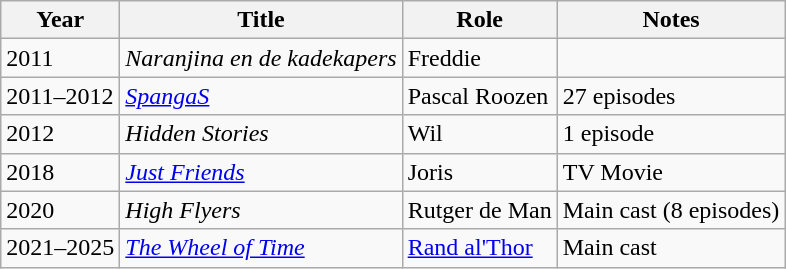<table class="wikitable sortable">
<tr>
<th>Year</th>
<th>Title</th>
<th>Role</th>
<th class="unsortable">Notes</th>
</tr>
<tr>
<td>2011</td>
<td><em>Naranjina en de kadekapers</em></td>
<td>Freddie</td>
<td></td>
</tr>
<tr>
<td>2011–2012</td>
<td><em><a href='#'>SpangaS</a></em></td>
<td>Pascal Roozen</td>
<td>27 episodes</td>
</tr>
<tr>
<td>2012</td>
<td><em>Hidden Stories</em></td>
<td>Wil</td>
<td>1 episode</td>
</tr>
<tr>
<td>2018</td>
<td><em><a href='#'>Just Friends</a></em></td>
<td>Joris</td>
<td>TV Movie</td>
</tr>
<tr>
<td>2020</td>
<td><em>High Flyers</em></td>
<td>Rutger de Man</td>
<td>Main cast (8 episodes)</td>
</tr>
<tr>
<td>2021–2025</td>
<td><em><a href='#'>The Wheel of Time</a></em></td>
<td><a href='#'>Rand al'Thor</a></td>
<td>Main cast</td>
</tr>
</table>
